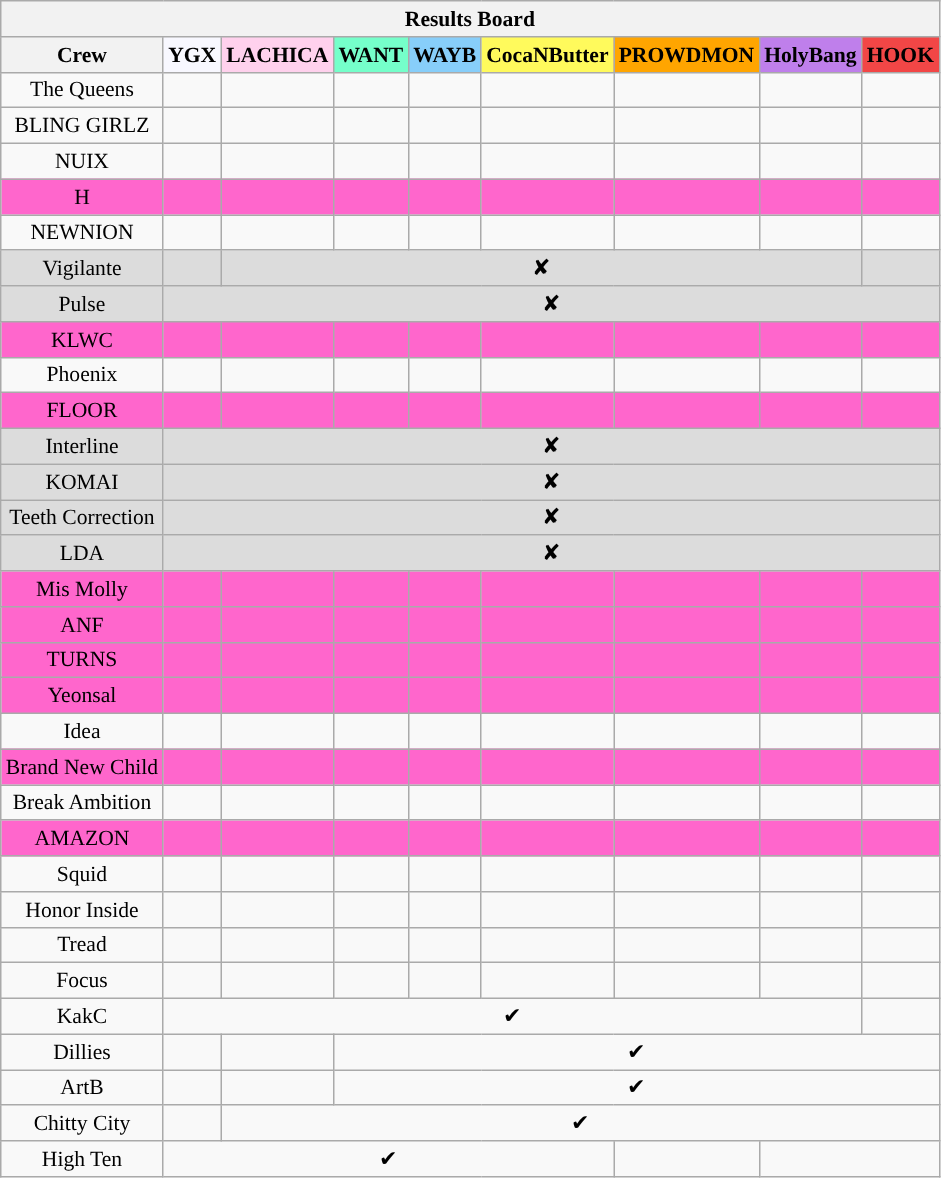<table class="wikitable mw-collapsible mw-collapsed" style="text-align:center; font-size:90%">
<tr style="text-align:left|">
<th colspan="9">Results Board</th>
</tr>
<tr>
<th>Crew</th>
<th style="background:#F8F8FF"><strong>YGX</strong></th>
<th style="background:#FFD1ED"><strong>LACHICA</strong></th>
<th style="background:#75FFCA"><strong>WANT</strong></th>
<th style="background:#87CEFA"><strong>WAYB</strong></th>
<th style="background:#FFFA5C"><strong>CocaNButter</strong></th>
<th style="background:orange"><strong>PROWDMON</strong></th>
<th style="background:#BF7FEB"><strong>HolyBang</strong></th>
<th style="background:#F24646"><strong>HOOK</strong></th>
</tr>
<tr>
<td>The Queens</td>
<td><strong></strong></td>
<td><strong></strong></td>
<td><strong></strong></td>
<td><strong></strong></td>
<td><strong></strong></td>
<td><strong></strong></td>
<td><strong></strong></td>
<td><strong></strong></td>
</tr>
<tr>
<td>BLING GIRLZ</td>
<td><strong></strong></td>
<td><strong></strong></td>
<td><strong></strong></td>
<td><strong></strong></td>
<td><strong></strong></td>
<td><strong></strong></td>
<td><strong></strong></td>
<td><strong></strong></td>
</tr>
<tr>
<td>NUIX</td>
<td><strong></strong></td>
<td><strong></strong></td>
<td><strong></strong></td>
<td><strong></strong></td>
<td><strong></strong></td>
<td><strong></strong></td>
<td><strong></strong></td>
<td><strong></strong></td>
</tr>
<tr bgcolor=#FF66CC>
<td>H</td>
<td><strong></strong></td>
<td><strong></strong></td>
<td><strong></strong></td>
<td><strong></strong></td>
<td><strong></strong></td>
<td><strong></strong></td>
<td><strong></strong></td>
<td><strong></strong></td>
</tr>
<tr>
<td>NEWNION</td>
<td><strong></strong></td>
<td><strong></strong></td>
<td><strong></strong></td>
<td><strong></strong></td>
<td><strong></strong></td>
<td><strong></strong></td>
<td><strong></strong></td>
<td><strong></strong></td>
</tr>
<tr bgcolor=#dcdcdc>
<td>Vigilante</td>
<td><strong></strong></td>
<td colspan="6" style="text-align: center;">✘</td>
<td><strong></strong></td>
</tr>
<tr bgcolor=#dcdcdc>
<td>Pulse</td>
<td colspan="8" style="text-align: center;">✘</td>
</tr>
<tr bgcolor=#FF66CC>
<td>KLWC</td>
<td><strong></strong></td>
<td><strong></strong></td>
<td><strong></strong></td>
<td><strong></strong></td>
<td><strong></strong></td>
<td><strong></strong></td>
<td><strong></strong></td>
<td><strong></strong></td>
</tr>
<tr>
<td>Phoenix</td>
<td><strong></strong></td>
<td><strong></strong></td>
<td><strong></strong></td>
<td><strong></strong></td>
<td><strong></strong></td>
<td><strong></strong></td>
<td><strong></strong></td>
<td><strong></strong></td>
</tr>
<tr bgcolor=#FF66CC>
<td>FLOOR</td>
<td><strong></strong></td>
<td><strong></strong></td>
<td><strong></strong></td>
<td><strong></strong></td>
<td><strong></strong></td>
<td><strong></strong></td>
<td><strong></strong></td>
<td><strong></strong></td>
</tr>
<tr bgcolor=#dcdcdc>
<td>Interline</td>
<td colspan="8" style="text-align: center;">✘</td>
</tr>
<tr bgcolor=#dcdcdc>
<td>KOMAI</td>
<td colspan="8" style="text-align: center;">✘</td>
</tr>
<tr bgcolor=#dcdcdc>
<td>Teeth Correction</td>
<td colspan="8" style="text-align: center;">✘</td>
</tr>
<tr bgcolor=#dcdcdc>
<td>LDA</td>
<td colspan="8" style="text-align: center;">✘</td>
</tr>
<tr bgcolor=#FF66CC>
<td>Mis Molly</td>
<td><strong></strong></td>
<td><strong></strong></td>
<td><strong></strong></td>
<td><strong></strong></td>
<td><strong></strong></td>
<td><strong></strong></td>
<td><strong></strong></td>
<td><strong></strong></td>
</tr>
<tr bgcolor=#FF66CC>
<td>ANF</td>
<td><strong></strong></td>
<td><strong></strong></td>
<td><strong></strong></td>
<td><strong></strong></td>
<td><strong></strong></td>
<td><strong></strong></td>
<td><strong></strong></td>
<td><strong></strong></td>
</tr>
<tr bgcolor=#FF66CC>
<td>TURNS</td>
<td><strong></strong></td>
<td><strong></strong></td>
<td><strong></strong></td>
<td><strong></strong></td>
<td><strong></strong></td>
<td><strong></strong></td>
<td><strong></strong></td>
<td><strong></strong></td>
</tr>
<tr bgcolor=#FF66CC>
<td>Yeonsal</td>
<td><strong></strong></td>
<td><strong></strong></td>
<td><strong></strong></td>
<td><strong></strong></td>
<td><strong></strong></td>
<td><strong></strong></td>
<td><strong></strong></td>
<td><strong></strong></td>
</tr>
<tr>
<td>Idea</td>
<td><strong></strong></td>
<td><strong></strong></td>
<td><strong></strong></td>
<td><strong></strong></td>
<td><strong></strong></td>
<td><strong></strong></td>
<td><strong></strong></td>
<td><strong></strong></td>
</tr>
<tr bgcolor=#FF66CC>
<td>Brand New Child</td>
<td><strong></strong></td>
<td><strong></strong></td>
<td><strong></strong></td>
<td><strong></strong></td>
<td><strong></strong></td>
<td><strong></strong></td>
<td><strong></strong></td>
<td><strong></strong></td>
</tr>
<tr>
<td>Break Ambition</td>
<td><strong></strong></td>
<td><strong></strong></td>
<td><strong></strong></td>
<td><strong></strong></td>
<td><strong></strong></td>
<td><strong></strong></td>
<td><strong></strong></td>
<td><strong></strong></td>
</tr>
<tr bgcolor=#FF66CC>
<td>AMAZON</td>
<td><strong></strong></td>
<td><strong></strong></td>
<td><strong></strong></td>
<td><strong></strong></td>
<td><strong></strong></td>
<td><strong></strong></td>
<td><strong></strong></td>
<td><strong></strong></td>
</tr>
<tr>
<td>Squid</td>
<td><strong></strong></td>
<td><strong></strong></td>
<td><strong></strong></td>
<td><strong></strong></td>
<td><strong></strong></td>
<td><strong></strong></td>
<td><strong></strong></td>
<td><strong></strong></td>
</tr>
<tr>
<td>Honor Inside</td>
<td><strong></strong></td>
<td><strong></strong></td>
<td><strong></strong></td>
<td><strong></strong></td>
<td><strong></strong></td>
<td><strong></strong></td>
<td><strong></strong></td>
<td><strong></strong></td>
</tr>
<tr>
<td>Tread</td>
<td style="text-align: center;"><strong></strong></td>
<td><strong></strong></td>
<td><strong></strong></td>
<td><strong></strong></td>
<td style="text-align: center;"><strong></strong></td>
<td><strong></strong></td>
<td><strong></strong></td>
<td><strong></strong></td>
</tr>
<tr>
<td>Focus</td>
<td style="text-align: center;"><strong></strong></td>
<td><strong></strong></td>
<td><strong></strong></td>
<td><strong></strong></td>
<td><strong></strong></td>
<td><strong></strong></td>
<td><strong></strong></td>
<td><strong></strong></td>
</tr>
<tr>
<td>KakC</td>
<td colspan="7" style="text-align: center;">✔</td>
<td><strong></strong></td>
</tr>
<tr>
<td>Dillies</td>
<td><strong></strong></td>
<td><strong></strong></td>
<td colspan="6" style="text-align: center;">✔</td>
</tr>
<tr>
<td>ArtB</td>
<td><strong></strong></td>
<td><strong></strong></td>
<td colspan="6" style="text-align: center;">✔</td>
</tr>
<tr>
<td>Chitty City</td>
<td><strong></strong></td>
<td colspan="7" style="text-align: center;">✔</td>
</tr>
<tr>
<td>High Ten</td>
<td colspan="5" style="text-align: center;">✔</td>
<td><strong></strong></td>
<td colspan="2"><strong></strong></td>
</tr>
</table>
